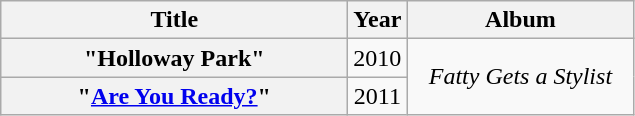<table class="wikitable plainrowheaders" style="text-align:center">
<tr>
<th scope="col" style="width:14em;">Title</th>
<th scope="col">Year</th>
<th scope="col" style="width:9em;">Album</th>
</tr>
<tr>
<th scope="row">"Holloway Park"</th>
<td>2010</td>
<td rowspan="2"><em>Fatty Gets a Stylist</em></td>
</tr>
<tr>
<th scope="row">"<a href='#'>Are You Ready?</a>"</th>
<td>2011</td>
</tr>
</table>
